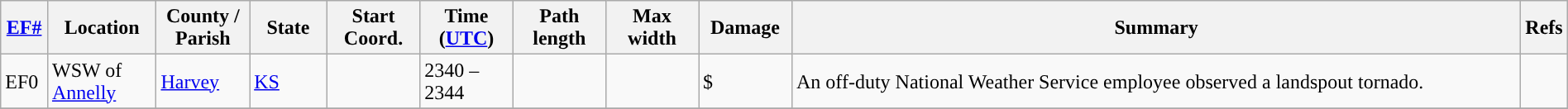<table class="wikitable sortable" style="width:100%;">
<tr>
<th scope="col" width="3%" align="center"><a href='#'>EF#</a></th>
<th scope="col" width="7%" align="center" class="unsortable">Location</th>
<th scope="col" width="6%" align="center" class="unsortable">County / Parish</th>
<th scope="col" width="5%" align="center">State</th>
<th scope="col" width="6%" align="center">Start Coord.</th>
<th scope="col" width="6%" align="center">Time (<a href='#'>UTC</a>)</th>
<th scope="col" width="6%" align="center">Path length</th>
<th scope="col" width="6%" align="center">Max width</th>
<th scope="col" width="6%" align="center">Damage</th>
<th scope="col" width="48%" class="unsortable" align="center">Summary</th>
<th scope="col" width="48%" class="unsortable" align="center">Refs</th>
</tr>
<tr>
<td>EF0</td>
<td>WSW of <a href='#'>Annelly</a></td>
<td><a href='#'>Harvey</a></td>
<td><a href='#'>KS</a></td>
<td></td>
<td>2340 – 2344</td>
<td></td>
<td></td>
<td>$</td>
<td>An off-duty National Weather Service employee observed a landspout tornado.</td>
<td></td>
</tr>
<tr>
</tr>
</table>
